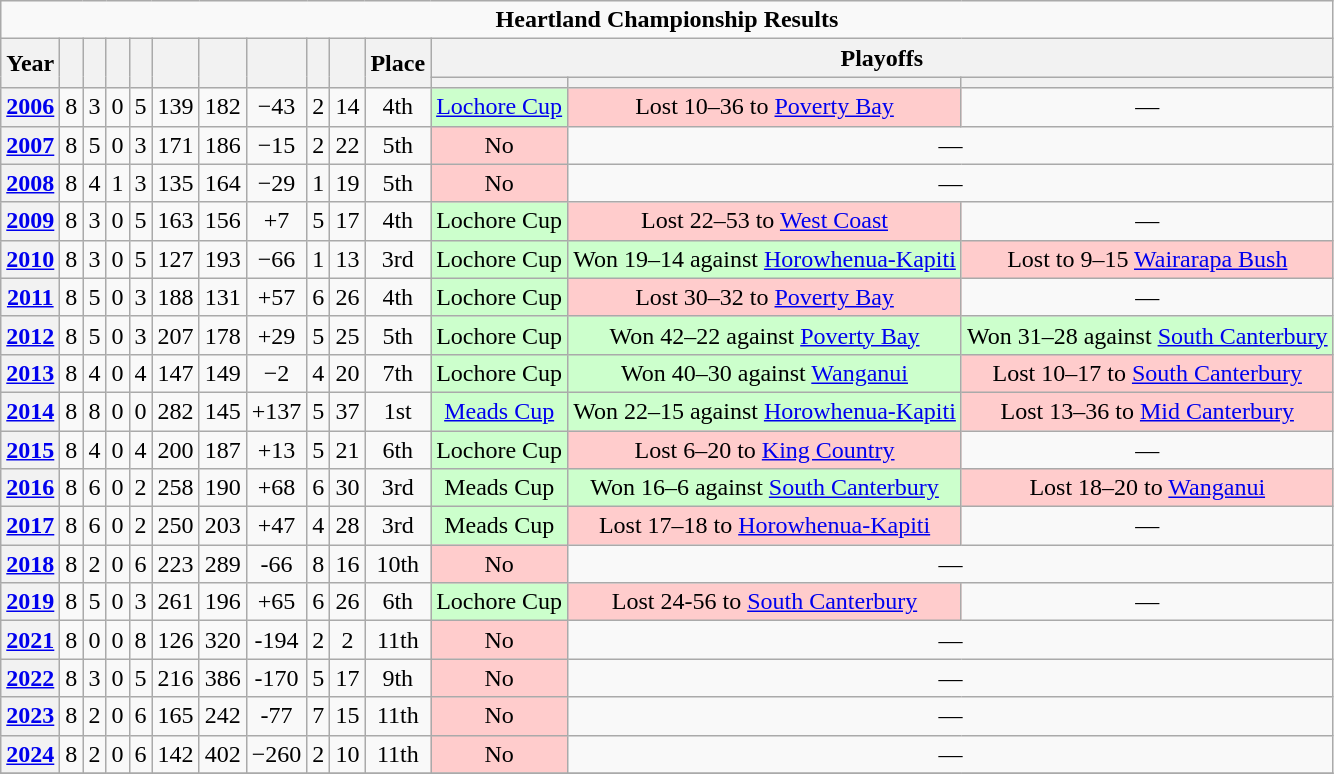<table class="wikitable" style="text-align:center">
<tr>
<td colspan=14><strong>Heartland Championship Results</strong></td>
</tr>
<tr>
<th rowspan=2>Year</th>
<th rowspan=2></th>
<th rowspan=2></th>
<th rowspan=2></th>
<th rowspan=2></th>
<th rowspan=2></th>
<th rowspan=2></th>
<th rowspan=2></th>
<th rowspan=2></th>
<th rowspan=2></th>
<th rowspan=2>Place</th>
<th colspan=3>Playoffs</th>
</tr>
<tr>
<th></th>
<th></th>
<th></th>
</tr>
<tr>
<th><a href='#'>2006</a></th>
<td>8</td>
<td>3</td>
<td>0</td>
<td>5</td>
<td>139</td>
<td>182</td>
<td>−43</td>
<td>2</td>
<td>14</td>
<td>4th</td>
<td style="background: #cfc;"><a href='#'>Lochore Cup</a></td>
<td style="background: #FFCCCC;">Lost 10–36 to <a href='#'>Poverty Bay</a></td>
<td>—</td>
</tr>
<tr>
<th><a href='#'>2007</a></th>
<td>8</td>
<td>5</td>
<td>0</td>
<td>3</td>
<td>171</td>
<td>186</td>
<td>−15</td>
<td>2</td>
<td>22</td>
<td>5th</td>
<td style="background: #FFCCCC;">No</td>
<td colspan=2>—</td>
</tr>
<tr>
<th><a href='#'>2008</a></th>
<td>8</td>
<td>4</td>
<td>1</td>
<td>3</td>
<td>135</td>
<td>164</td>
<td>−29</td>
<td>1</td>
<td>19</td>
<td>5th</td>
<td style="background: #FFCCCC;">No</td>
<td colspan=2>—</td>
</tr>
<tr>
<th><a href='#'>2009</a></th>
<td>8</td>
<td>3</td>
<td>0</td>
<td>5</td>
<td>163</td>
<td>156</td>
<td>+7</td>
<td>5</td>
<td>17</td>
<td>4th</td>
<td style="background: #cfc;">Lochore Cup</td>
<td style="background: #FFCCCC;">Lost 22–53 to <a href='#'>West Coast</a></td>
<td>—</td>
</tr>
<tr>
<th><a href='#'>2010</a></th>
<td>8</td>
<td>3</td>
<td>0</td>
<td>5</td>
<td>127</td>
<td>193</td>
<td>−66</td>
<td>1</td>
<td>13</td>
<td>3rd</td>
<td style="background: #cfc;">Lochore Cup</td>
<td style="background: #cfc;">Won 19–14 against <a href='#'>Horowhenua-Kapiti</a></td>
<td style="background: #FFCCCC;">Lost to 9–15 <a href='#'>Wairarapa Bush</a></td>
</tr>
<tr>
<th><a href='#'>2011</a></th>
<td>8</td>
<td>5</td>
<td>0</td>
<td>3</td>
<td>188</td>
<td>131</td>
<td>+57</td>
<td>6</td>
<td>26</td>
<td>4th</td>
<td style="background: #cfc;">Lochore Cup</td>
<td style="background: #FFCCCC;">Lost 30–32 to <a href='#'>Poverty Bay</a></td>
<td>—</td>
</tr>
<tr>
<th><a href='#'>2012</a></th>
<td>8</td>
<td>5</td>
<td>0</td>
<td>3</td>
<td>207</td>
<td>178</td>
<td>+29</td>
<td>5</td>
<td>25</td>
<td>5th</td>
<td style="background: #cfc;">Lochore Cup</td>
<td style="background: #cfc;">Won 42–22 against <a href='#'>Poverty Bay</a></td>
<td style="background: #cfc;">Won 31–28 against <a href='#'>South Canterbury</a></td>
</tr>
<tr>
<th><a href='#'>2013</a></th>
<td>8</td>
<td>4</td>
<td>0</td>
<td>4</td>
<td>147</td>
<td>149</td>
<td>−2</td>
<td>4</td>
<td>20</td>
<td>7th</td>
<td style="background: #cfc;">Lochore Cup</td>
<td style="background: #cfc;">Won 40–30 against <a href='#'>Wanganui</a></td>
<td style="background: #FFCCCC;">Lost 10–17 to <a href='#'>South Canterbury</a></td>
</tr>
<tr>
<th><a href='#'>2014</a></th>
<td>8</td>
<td>8</td>
<td>0</td>
<td>0</td>
<td>282</td>
<td>145</td>
<td>+137</td>
<td>5</td>
<td>37</td>
<td>1st</td>
<td style="background: #cfc;"><a href='#'>Meads Cup</a></td>
<td style="background: #cfc;">Won 22–15 against <a href='#'>Horowhenua-Kapiti</a></td>
<td style="background: #FFCCCC;">Lost 13–36 to <a href='#'>Mid Canterbury</a></td>
</tr>
<tr>
<th><a href='#'>2015</a></th>
<td>8</td>
<td>4</td>
<td>0</td>
<td>4</td>
<td>200</td>
<td>187</td>
<td>+13</td>
<td>5</td>
<td>21</td>
<td>6th</td>
<td style="background: #cfc;">Lochore Cup</td>
<td style="background: #FFCCCC;">Lost 6–20 to <a href='#'>King Country</a></td>
<td>—</td>
</tr>
<tr>
<th><a href='#'>2016</a></th>
<td>8</td>
<td>6</td>
<td>0</td>
<td>2</td>
<td>258</td>
<td>190</td>
<td>+68</td>
<td>6</td>
<td>30</td>
<td>3rd</td>
<td style="background: #cfc;">Meads Cup</td>
<td style="background: #cfc;">Won 16–6 against <a href='#'>South Canterbury</a></td>
<td style="background: #FFCCCC;">Lost 18–20 to <a href='#'>Wanganui</a></td>
</tr>
<tr>
<th><a href='#'>2017</a></th>
<td>8</td>
<td>6</td>
<td>0</td>
<td>2</td>
<td>250</td>
<td>203</td>
<td>+47</td>
<td>4</td>
<td>28</td>
<td>3rd</td>
<td style="background: #cfc;">Meads Cup</td>
<td style="background: #FFCCCC;">Lost 17–18 to <a href='#'>Horowhenua-Kapiti</a></td>
<td>—</td>
</tr>
<tr>
<th><a href='#'>2018</a></th>
<td>8</td>
<td>2</td>
<td>0</td>
<td>6</td>
<td>223</td>
<td>289</td>
<td>-66</td>
<td>8</td>
<td>16</td>
<td>10th</td>
<td style="background: #FFCCCC;">No</td>
<td colspan=2>—</td>
</tr>
<tr>
<th><a href='#'>2019</a></th>
<td>8</td>
<td>5</td>
<td>0</td>
<td>3</td>
<td>261</td>
<td>196</td>
<td>+65</td>
<td>6</td>
<td>26</td>
<td>6th</td>
<td style="background: #cfc;">Lochore Cup</td>
<td style="background: #FFCCCC;">Lost 24-56 to <a href='#'>South Canterbury</a></td>
<td>—</td>
</tr>
<tr>
<th><a href='#'>2021</a></th>
<td>8</td>
<td>0</td>
<td>0</td>
<td>8</td>
<td>126</td>
<td>320</td>
<td>-194</td>
<td>2</td>
<td>2</td>
<td>11th</td>
<td style="background: #FFCCCC;">No</td>
<td colspan=2>—</td>
</tr>
<tr>
<th><a href='#'>2022</a></th>
<td>8</td>
<td>3</td>
<td>0</td>
<td>5</td>
<td>216</td>
<td>386</td>
<td>-170</td>
<td>5</td>
<td>17</td>
<td>9th</td>
<td style="background: #FFCCCC;">No</td>
<td colspan=2>—</td>
</tr>
<tr>
<th><a href='#'>2023</a></th>
<td>8</td>
<td>2</td>
<td>0</td>
<td>6</td>
<td>165</td>
<td>242</td>
<td>-77</td>
<td>7</td>
<td>15</td>
<td>11th</td>
<td style="background: #FFCCCC;">No</td>
<td colspan=2>—</td>
</tr>
<tr>
<th><a href='#'>2024</a></th>
<td>8</td>
<td>2</td>
<td>0</td>
<td>6</td>
<td>142</td>
<td>402</td>
<td>−260</td>
<td>2</td>
<td>10</td>
<td>11th</td>
<td style="background: #FFCCCC;">No</td>
<td colspan=2>—</td>
</tr>
<tr>
</tr>
</table>
